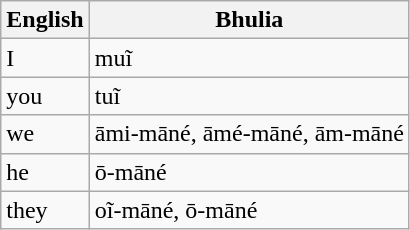<table class="wikitable">
<tr>
<th>English</th>
<th>Bhulia</th>
</tr>
<tr>
<td>I</td>
<td>muĩ</td>
</tr>
<tr>
<td>you</td>
<td>tuĩ</td>
</tr>
<tr>
<td>we</td>
<td>āmi-māné, āmé-māné,  ām-māné</td>
</tr>
<tr>
<td>he</td>
<td>ō-māné</td>
</tr>
<tr>
<td>they</td>
<td>oĩ-māné, ō-māné</td>
</tr>
</table>
